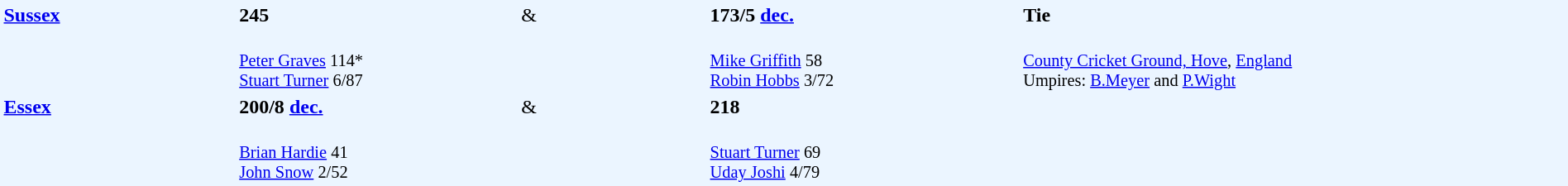<table width="100%" style="background: #EBF5FF">
<tr>
<td width="15%" valign="top" rowspan="2"><strong><a href='#'>Sussex</a></strong></td>
<td width="18%"><strong>245</strong></td>
<td width="12%">&</td>
<td width="20%"><strong>173/5 <a href='#'>dec.</a></strong></td>
<td width="35%"><strong>Tie</strong></td>
</tr>
<tr>
<td style="font-size: 85%;" valign="top"><br><a href='#'>Peter Graves</a> 114*<br>
<a href='#'>Stuart Turner</a> 6/87</td>
<td></td>
<td style="font-size: 85%;"><br><a href='#'>Mike Griffith</a> 58<br>
<a href='#'>Robin Hobbs</a> 3/72</td>
<td valign="top" style="font-size: 85%;" rowspan="3"><br><a href='#'>County Cricket Ground, Hove</a>, <a href='#'>England</a><br>
Umpires: <a href='#'>B.Meyer</a> and <a href='#'>P.Wight</a></td>
</tr>
<tr>
<td valign="top" rowspan="2"><strong><a href='#'>Essex</a></strong></td>
<td><strong>200/8 <a href='#'>dec.</a></strong></td>
<td>&</td>
<td><strong>218</strong></td>
</tr>
<tr>
<td style="font-size: 85%;"><br><a href='#'>Brian Hardie</a> 41<br>
<a href='#'>John Snow</a> 2/52</td>
<td></td>
<td valign="top" style="font-size: 85%;"><br><a href='#'>Stuart Turner</a> 69<br>
<a href='#'>Uday Joshi</a> 4/79</td>
</tr>
</table>
